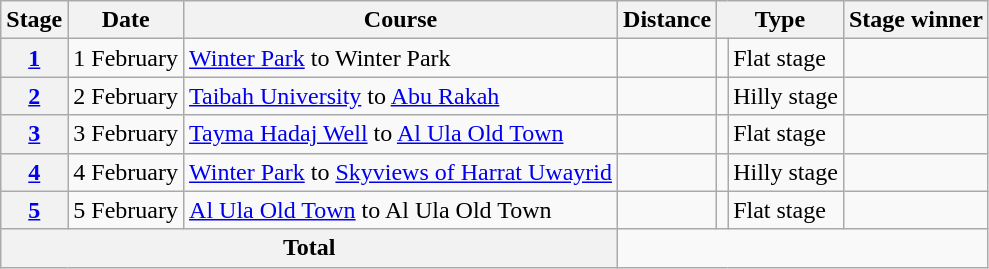<table class="wikitable">
<tr>
<th scope="col">Stage</th>
<th scope="col">Date</th>
<th scope="col">Course</th>
<th scope="col">Distance</th>
<th scope="col" colspan="2">Type</th>
<th scope="col">Stage winner</th>
</tr>
<tr>
<th scope="row"><a href='#'>1</a></th>
<td style="text-align:center;">1 February</td>
<td><a href='#'>Winter Park</a> to Winter Park</td>
<td style="text-align:center;"></td>
<td></td>
<td>Flat stage</td>
<td></td>
</tr>
<tr>
<th scope="row"><a href='#'>2</a></th>
<td style="text-align:center;">2 February</td>
<td><a href='#'>Taibah University</a> to <a href='#'>Abu Rakah</a></td>
<td style="text-align:center;"></td>
<td></td>
<td>Hilly stage</td>
<td></td>
</tr>
<tr>
<th scope="row"><a href='#'>3</a></th>
<td style="text-align:center;">3 February</td>
<td><a href='#'>Tayma Hadaj Well</a> to <a href='#'>Al Ula Old Town</a></td>
<td style="text-align:center;"></td>
<td></td>
<td>Flat stage</td>
<td></td>
</tr>
<tr>
<th scope="row"><a href='#'>4</a></th>
<td style="text-align:center;">4 February</td>
<td><a href='#'>Winter Park</a> to <a href='#'>Skyviews of Harrat Uwayrid</a></td>
<td style="text-align:center;"></td>
<td></td>
<td>Hilly stage</td>
<td></td>
</tr>
<tr>
<th scope="row"><a href='#'>5</a></th>
<td style="text-align:center;">5 February</td>
<td><a href='#'>Al Ula Old Town</a> to Al Ula Old Town</td>
<td style="text-align:center;"></td>
<td></td>
<td>Flat stage</td>
<td></td>
</tr>
<tr>
<th colspan="3">Total</th>
<td colspan="4" style="text-align:center;"></td>
</tr>
</table>
